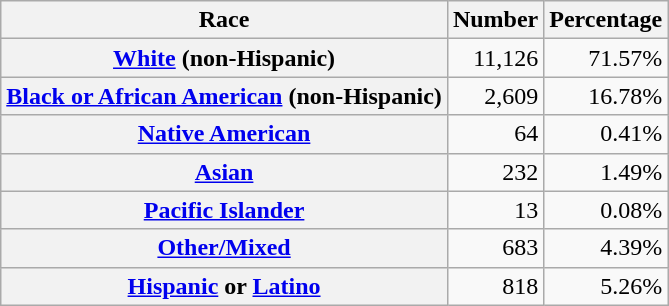<table class="wikitable" style="text-align:right">
<tr>
<th scope="col">Race</th>
<th scope="col">Number</th>
<th scope="col">Percentage</th>
</tr>
<tr>
<th scope="row"><a href='#'>White</a> (non-Hispanic)</th>
<td>11,126</td>
<td>71.57%</td>
</tr>
<tr>
<th scope="row"><a href='#'>Black or African American</a> (non-Hispanic)</th>
<td>2,609</td>
<td>16.78%</td>
</tr>
<tr>
<th scope="row"><a href='#'>Native American</a></th>
<td>64</td>
<td>0.41%</td>
</tr>
<tr>
<th scope="row"><a href='#'>Asian</a></th>
<td>232</td>
<td>1.49%</td>
</tr>
<tr>
<th scope="row"><a href='#'>Pacific Islander</a></th>
<td>13</td>
<td>0.08%</td>
</tr>
<tr>
<th scope="row"><a href='#'>Other/Mixed</a></th>
<td>683</td>
<td>4.39%</td>
</tr>
<tr>
<th scope="row"><a href='#'>Hispanic</a> or <a href='#'>Latino</a></th>
<td>818</td>
<td>5.26%</td>
</tr>
</table>
